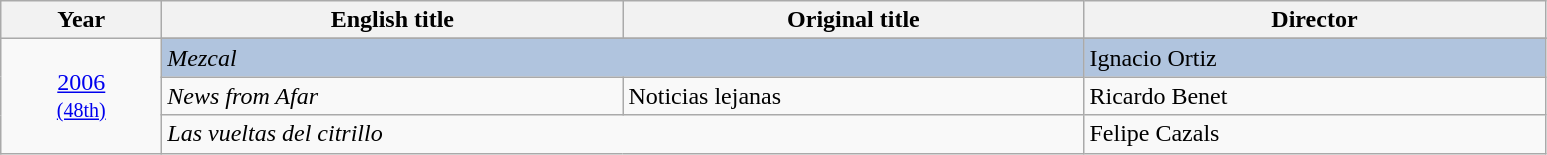<table class="wikitable">
<tr>
<th width="100"><strong>Year</strong></th>
<th width="300"><strong>English title</strong></th>
<th width="300"><strong>Original title</strong></th>
<th width="300"><strong>Director</strong></th>
</tr>
<tr>
<td rowspan="5" style="text-align:center;"><a href='#'>2006</a><br><small><a href='#'>(48th)</a></small></td>
</tr>
<tr style="background:#B0C4DE;">
<td colspan="2"><em>Mezcal</em></td>
<td>Ignacio Ortiz</td>
</tr>
<tr>
<td><em>News from Afar</em></td>
<td>Noticias lejanas</td>
<td>Ricardo Benet</td>
</tr>
<tr>
<td colspan="2"><em>Las vueltas del citrillo</em></td>
<td>Felipe Cazals</td>
</tr>
</table>
